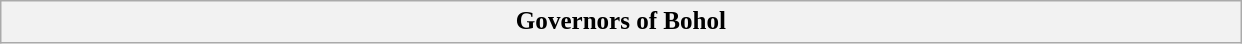<table class=wikitable style="font-size:95%;">
<tr>
<th style="font-size:110%;width:49em;">Governors of Bohol</th>
</tr>
</table>
